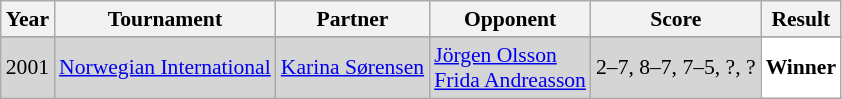<table class="sortable wikitable" style="font-size: 90%;">
<tr>
<th>Year</th>
<th>Tournament</th>
<th>Partner</th>
<th>Opponent</th>
<th>Score</th>
<th>Result</th>
</tr>
<tr>
</tr>
<tr style="background:#D5D5D5">
<td align="center">2001</td>
<td align="left"><a href='#'>Norwegian International</a></td>
<td align="left"> <a href='#'>Karina Sørensen</a></td>
<td align="left"> <a href='#'>Jörgen Olsson</a> <br>  <a href='#'>Frida Andreasson</a></td>
<td align="left">2–7, 8–7, 7–5, ?, ?</td>
<td style="text-align:left; background:white"> <strong>Winner</strong></td>
</tr>
</table>
